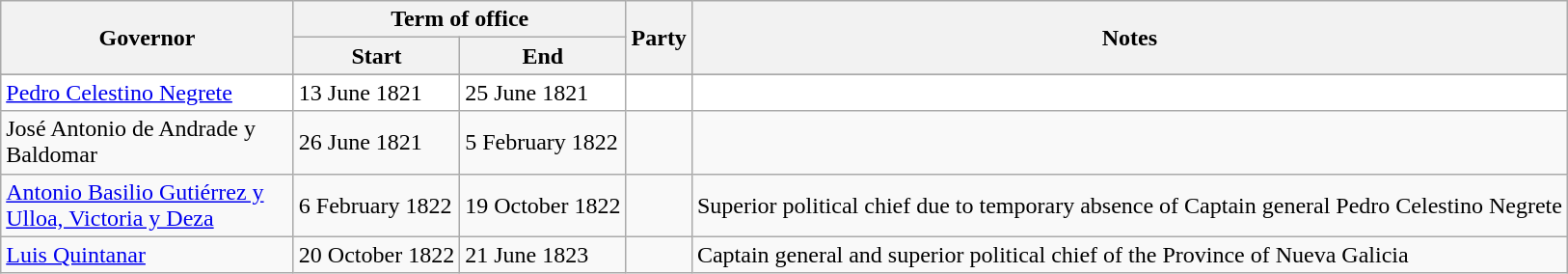<table class="wikitable" style="align=center|font-size=60%|text-align=right">
<tr>
<th width=195 rowspan="2">Governor</th>
<th colspan="2">Term of office</th>
<th rowspan="2">Party</th>
<th rowspan="2">Notes</th>
</tr>
<tr>
<th>Start</th>
<th>End</th>
</tr>
<tr>
</tr>
<tr style="background:#ffffff">
<td><a href='#'>Pedro Celestino Negrete</a></td>
<td>13 June 1821</td>
<td>25 June 1821</td>
<td></td>
<td></td>
</tr>
<tr>
<td>José Antonio de Andrade y Baldomar</td>
<td>26 June 1821</td>
<td>5 February 1822</td>
<td></td>
<td></td>
</tr>
<tr>
<td><a href='#'>Antonio Basilio Gutiérrez y Ulloa, Victoria y Deza</a></td>
<td>6 February 1822</td>
<td>19 October 1822</td>
<td></td>
<td>Superior political chief due to temporary absence of Captain general Pedro Celestino Negrete</td>
</tr>
<tr>
<td><a href='#'>Luis Quintanar</a></td>
<td>20 October 1822</td>
<td>21 June 1823</td>
<td></td>
<td>Captain general and superior political chief of the Province of Nueva Galicia</td>
</tr>
</table>
